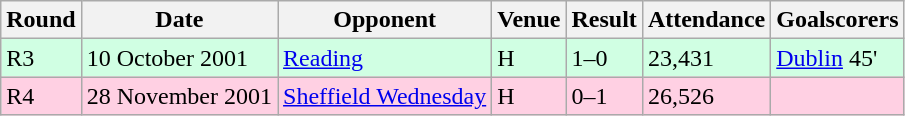<table class="wikitable">
<tr>
<th>Round</th>
<th>Date</th>
<th>Opponent</th>
<th>Venue</th>
<th>Result</th>
<th>Attendance</th>
<th>Goalscorers</th>
</tr>
<tr style="background-color: #d0ffe3;">
<td>R3</td>
<td>10 October 2001</td>
<td><a href='#'>Reading</a></td>
<td>H</td>
<td>1–0</td>
<td>23,431</td>
<td><a href='#'>Dublin</a> 45'</td>
</tr>
<tr style="background-color: #ffd0e3;">
<td>R4</td>
<td>28 November 2001</td>
<td><a href='#'>Sheffield Wednesday</a></td>
<td>H</td>
<td>0–1</td>
<td>26,526</td>
<td></td>
</tr>
</table>
